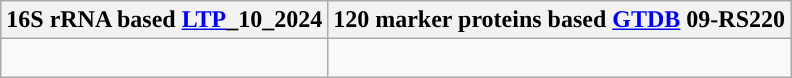<table class="wikitable">
<tr>
<th colspan=1>16S rRNA based <a href='#'>LTP</a>_10_2024</th>
<th colspan=1>120 marker proteins based <a href='#'>GTDB</a> 09-RS220</th>
</tr>
<tr>
<td style="vertical-align:top"><br></td>
<td><br></td>
</tr>
</table>
